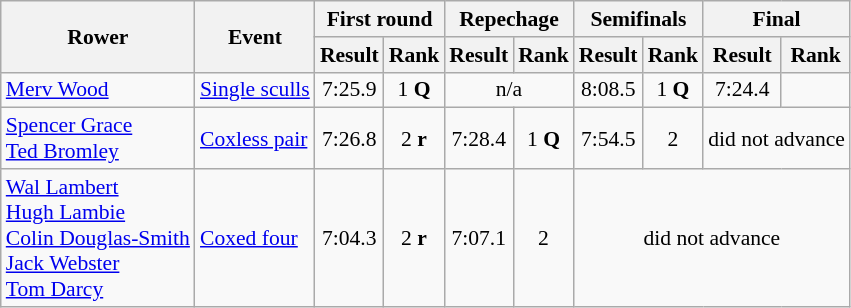<table class=wikitable style="font-size:90%">
<tr>
<th rowspan=2>Rower</th>
<th rowspan=2>Event</th>
<th colspan=2>First round</th>
<th colspan=2>Repechage</th>
<th colspan=2>Semifinals</th>
<th colspan=2>Final</th>
</tr>
<tr>
<th>Result</th>
<th>Rank</th>
<th>Result</th>
<th>Rank</th>
<th>Result</th>
<th>Rank</th>
<th>Result</th>
<th>Rank</th>
</tr>
<tr>
<td><a href='#'>Merv Wood</a></td>
<td><a href='#'>Single sculls</a></td>
<td align=center>7:25.9</td>
<td align=center>1 <strong>Q</strong></td>
<td align=center colspan=2>n/a</td>
<td align=center>8:08.5</td>
<td align=center>1 <strong>Q</strong></td>
<td align=center>7:24.4</td>
<td align=center></td>
</tr>
<tr>
<td><a href='#'>Spencer Grace</a> <br> <a href='#'>Ted Bromley</a></td>
<td><a href='#'>Coxless pair</a></td>
<td align=center>7:26.8</td>
<td align=center>2 <strong>r</strong></td>
<td align=center>7:28.4</td>
<td align=center>1 <strong>Q</strong></td>
<td align=center>7:54.5</td>
<td align=center>2</td>
<td align=center colspan=2>did not advance</td>
</tr>
<tr>
<td><a href='#'>Wal Lambert</a> <br> <a href='#'>Hugh Lambie</a> <br> <a href='#'>Colin Douglas-Smith</a> <br> <a href='#'>Jack Webster</a> <br> <a href='#'>Tom Darcy</a></td>
<td><a href='#'>Coxed four</a></td>
<td align=center>7:04.3</td>
<td align=center>2 <strong>r</strong></td>
<td align=center>7:07.1</td>
<td align=center>2</td>
<td align=center colspan=4>did not advance</td>
</tr>
</table>
